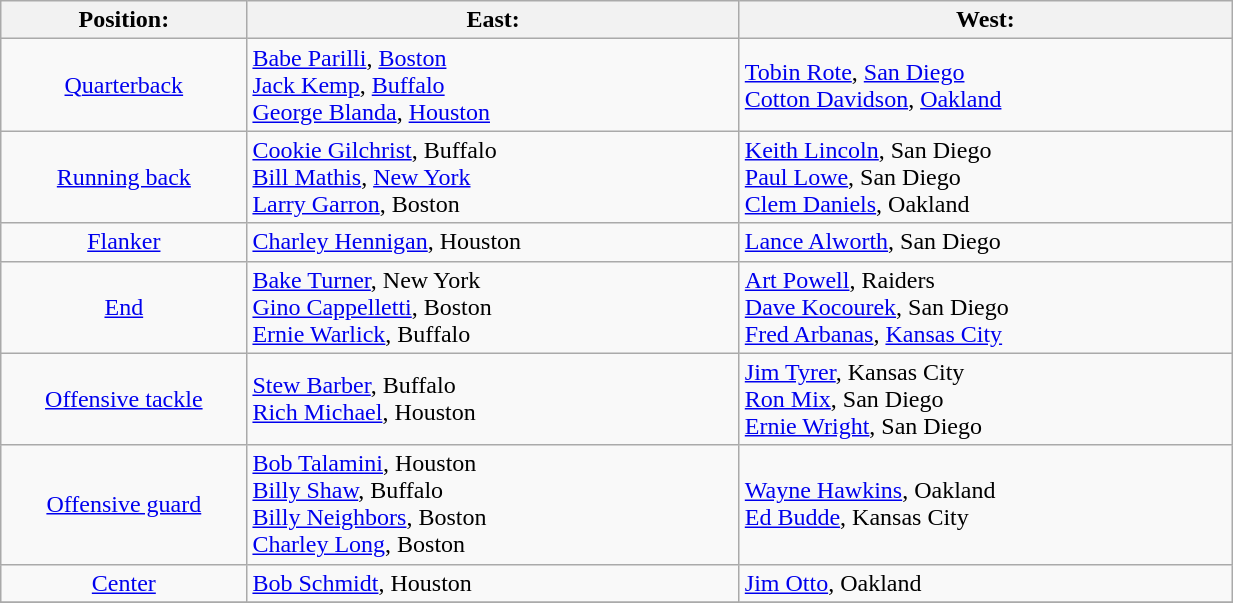<table class="wikitable" width=65%>
<tr>
<th width=20%>Position:</th>
<th width=40%>East:</th>
<th width=40%>West:</th>
</tr>
<tr>
<td align=center><a href='#'>Quarterback</a></td>
<td><a href='#'>Babe Parilli</a>, <a href='#'>Boston</a><br><a href='#'>Jack Kemp</a>, <a href='#'>Buffalo</a><br><a href='#'>George Blanda</a>, <a href='#'>Houston</a></td>
<td><a href='#'>Tobin Rote</a>, <a href='#'>San Diego</a><br><a href='#'>Cotton Davidson</a>, <a href='#'>Oakland</a></td>
</tr>
<tr>
<td align=center><a href='#'>Running back</a></td>
<td><a href='#'>Cookie Gilchrist</a>, Buffalo<br><a href='#'>Bill Mathis</a>, <a href='#'>New York</a><br><a href='#'>Larry Garron</a>, Boston</td>
<td><a href='#'>Keith Lincoln</a>, San Diego<br><a href='#'>Paul Lowe</a>, San Diego<br><a href='#'>Clem Daniels</a>, Oakland</td>
</tr>
<tr>
<td align=center><a href='#'>Flanker</a></td>
<td><a href='#'>Charley Hennigan</a>, Houston</td>
<td><a href='#'>Lance Alworth</a>, San Diego</td>
</tr>
<tr>
<td align=center><a href='#'>End</a></td>
<td><a href='#'>Bake Turner</a>, New York<br><a href='#'>Gino Cappelletti</a>, Boston<br><a href='#'>Ernie Warlick</a>, Buffalo</td>
<td><a href='#'>Art Powell</a>, Raiders<br><a href='#'>Dave Kocourek</a>, San Diego<br><a href='#'>Fred Arbanas</a>, <a href='#'>Kansas City</a></td>
</tr>
<tr>
<td align=center><a href='#'>Offensive tackle</a></td>
<td><a href='#'>Stew Barber</a>, Buffalo<br><a href='#'>Rich Michael</a>, Houston</td>
<td><a href='#'>Jim Tyrer</a>, Kansas City<br><a href='#'>Ron Mix</a>, San Diego<br><a href='#'>Ernie Wright</a>, San Diego</td>
</tr>
<tr>
<td align=center><a href='#'>Offensive guard</a></td>
<td><a href='#'>Bob Talamini</a>, Houston<br><a href='#'>Billy Shaw</a>, Buffalo<br><a href='#'>Billy Neighbors</a>, Boston<br><a href='#'>Charley Long</a>, Boston</td>
<td><a href='#'>Wayne Hawkins</a>, Oakland<br><a href='#'>Ed Budde</a>, Kansas City</td>
</tr>
<tr>
<td align=center><a href='#'>Center</a></td>
<td><a href='#'>Bob Schmidt</a>, Houston</td>
<td><a href='#'>Jim Otto</a>, Oakland</td>
</tr>
<tr>
</tr>
</table>
